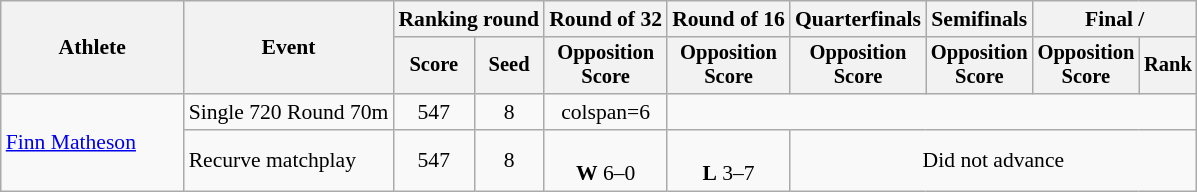<table class=wikitable style=font-size:90%;text-align:center>
<tr>
<th rowspan=2 style="width:8em;">Athlete</th>
<th rowspan=2>Event</th>
<th colspan=2>Ranking round</th>
<th>Round of 32</th>
<th>Round of 16</th>
<th>Quarterfinals</th>
<th>Semifinals</th>
<th colspan=2>Final / </th>
</tr>
<tr style="font-size:95%">
<th>Score</th>
<th>Seed</th>
<th>Opposition<br>Score</th>
<th>Opposition<br>Score</th>
<th>Opposition<br>Score</th>
<th>Opposition<br>Score</th>
<th>Opposition<br>Score</th>
<th>Rank</th>
</tr>
<tr>
<td align=left rowspan=2><a href='#'>Finn Matheson</a></td>
<td align=left>Single 720 Round 70m</td>
<td>547</td>
<td>8</td>
<td>colspan=6 </td>
</tr>
<tr>
<td align=left>Recurve matchplay</td>
<td>547</td>
<td>8</td>
<td><br> <strong>W</strong> 6–0</td>
<td><br> <strong>L</strong> 3–7</td>
<td colspan="4">Did not advance</td>
</tr>
</table>
